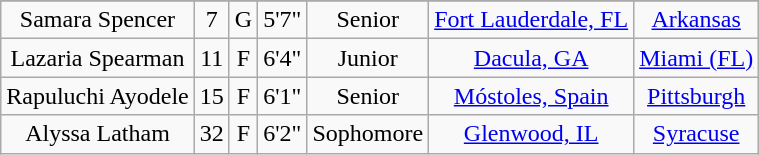<table class="wikitable sortable" style="text-align:center">
<tr align=center>
</tr>
<tr>
<td>Samara Spencer</td>
<td>7</td>
<td>G</td>
<td>5'7"</td>
<td>Senior</td>
<td><a href='#'>Fort Lauderdale, FL</a></td>
<td><a href='#'>Arkansas</a></td>
</tr>
<tr>
<td>Lazaria Spearman</td>
<td>11</td>
<td>F</td>
<td>6'4"</td>
<td>Junior</td>
<td><a href='#'>Dacula, GA</a></td>
<td><a href='#'>Miami (FL)</a></td>
</tr>
<tr>
<td>Rapuluchi Ayodele</td>
<td>15</td>
<td>F</td>
<td>6'1"</td>
<td>Senior</td>
<td><a href='#'>Móstoles, Spain</a></td>
<td><a href='#'>Pittsburgh</a></td>
</tr>
<tr>
<td>Alyssa Latham</td>
<td>32</td>
<td>F</td>
<td>6'2"</td>
<td>Sophomore</td>
<td><a href='#'>Glenwood, IL</a></td>
<td><a href='#'>Syracuse</a></td>
</tr>
</table>
